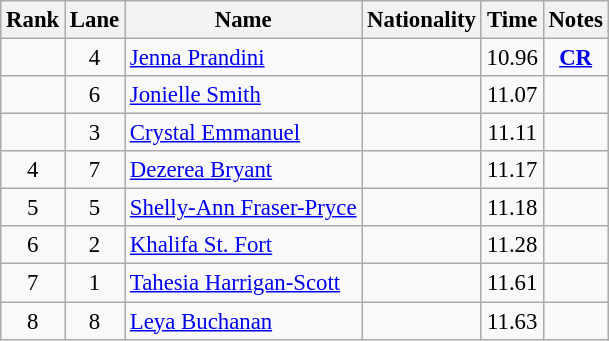<table class="wikitable sortable" style="text-align:center;font-size:95%">
<tr>
<th>Rank</th>
<th>Lane</th>
<th>Name</th>
<th>Nationality</th>
<th>Time</th>
<th>Notes</th>
</tr>
<tr>
<td></td>
<td>4</td>
<td align=left><a href='#'>Jenna Prandini</a></td>
<td align=left></td>
<td>10.96</td>
<td><strong><a href='#'>CR</a></strong></td>
</tr>
<tr>
<td></td>
<td>6</td>
<td align=left><a href='#'>Jonielle Smith</a></td>
<td align=left></td>
<td>11.07</td>
<td></td>
</tr>
<tr>
<td></td>
<td>3</td>
<td align=left><a href='#'>Crystal Emmanuel</a></td>
<td align=left></td>
<td>11.11</td>
<td></td>
</tr>
<tr>
<td>4</td>
<td>7</td>
<td align=left><a href='#'>Dezerea Bryant</a></td>
<td align=left></td>
<td>11.17</td>
<td></td>
</tr>
<tr>
<td>5</td>
<td>5</td>
<td align=left><a href='#'>Shelly-Ann Fraser-Pryce</a></td>
<td align=left></td>
<td>11.18</td>
<td></td>
</tr>
<tr>
<td>6</td>
<td>2</td>
<td align=left><a href='#'>Khalifa St. Fort</a></td>
<td align=left></td>
<td>11.28</td>
<td></td>
</tr>
<tr>
<td>7</td>
<td>1</td>
<td align=left><a href='#'>Tahesia Harrigan-Scott</a></td>
<td align=left></td>
<td>11.61</td>
<td></td>
</tr>
<tr>
<td>8</td>
<td>8</td>
<td align=left><a href='#'>Leya Buchanan</a></td>
<td align=left></td>
<td>11.63</td>
<td></td>
</tr>
</table>
